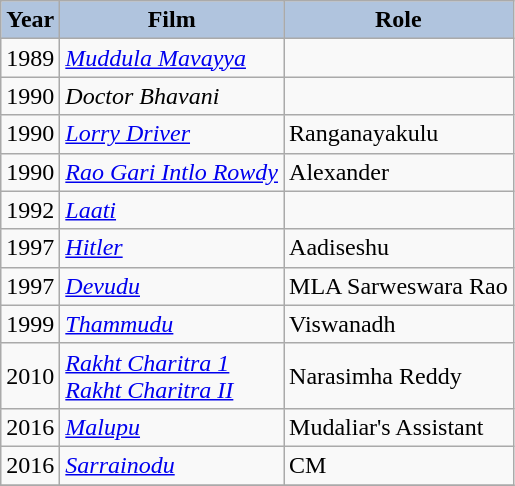<table class="wikitable sortable">
<tr>
<th style="background:#B0C4DE;">Year</th>
<th style="background:#B0C4DE;">Film</th>
<th style="background:#B0C4DE;">Role</th>
</tr>
<tr>
<td>1989</td>
<td><em><a href='#'>Muddula Mavayya</a></em></td>
<td></td>
</tr>
<tr>
<td>1990</td>
<td><em>Doctor Bhavani</em></td>
<td></td>
</tr>
<tr>
<td>1990</td>
<td><em><a href='#'>Lorry Driver</a></em></td>
<td>Ranganayakulu</td>
</tr>
<tr>
<td>1990</td>
<td><em><a href='#'>Rao Gari Intlo Rowdy</a></em></td>
<td>Alexander</td>
</tr>
<tr>
<td>1992</td>
<td><em><a href='#'>Laati</a></em></td>
<td></td>
</tr>
<tr>
<td>1997</td>
<td><em><a href='#'>Hitler</a></em></td>
<td>Aadiseshu</td>
</tr>
<tr>
<td>1997</td>
<td><em><a href='#'>Devudu</a></em></td>
<td>MLA Sarweswara Rao</td>
</tr>
<tr>
<td>1999</td>
<td><em><a href='#'>Thammudu</a></em></td>
<td>Viswanadh</td>
</tr>
<tr>
<td>2010</td>
<td><em><a href='#'>Rakht Charitra 1</a></em> <br> <em><a href='#'>Rakht Charitra II</a></em></td>
<td>Narasimha Reddy</td>
</tr>
<tr>
<td>2016</td>
<td><em><a href='#'>Malupu</a></em></td>
<td>Mudaliar's Assistant</td>
</tr>
<tr>
<td>2016</td>
<td><em><a href='#'>Sarrainodu</a></em></td>
<td>CM</td>
</tr>
<tr>
</tr>
</table>
